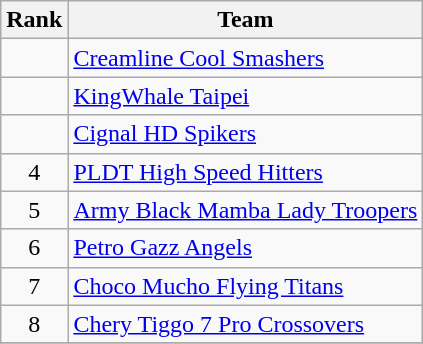<table class="wikitable" style="text-align: center;">
<tr>
<th>Rank</th>
<th>Team</th>
</tr>
<tr>
<td></td>
<td align="left"><a href='#'>Creamline Cool Smashers</a></td>
</tr>
<tr>
<td></td>
<td align="left"><a href='#'>KingWhale Taipei</a></td>
</tr>
<tr>
<td></td>
<td align="left"><a href='#'>Cignal HD Spikers</a></td>
</tr>
<tr>
<td>4</td>
<td align="left"><a href='#'>PLDT High Speed Hitters</a></td>
</tr>
<tr>
<td>5</td>
<td align="left"><a href='#'>Army Black Mamba Lady Troopers</a></td>
</tr>
<tr>
<td>6</td>
<td align="left"><a href='#'>Petro Gazz Angels</a></td>
</tr>
<tr>
<td>7</td>
<td align="left"><a href='#'>Choco Mucho Flying Titans</a></td>
</tr>
<tr>
<td>8</td>
<td align="left"><a href='#'>Chery Tiggo 7 Pro Crossovers</a></td>
</tr>
<tr>
</tr>
</table>
